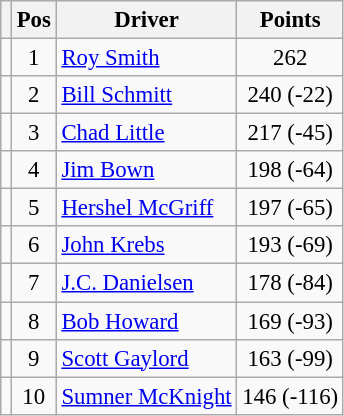<table class="wikitable" style="font-size: 95%;">
<tr>
<th></th>
<th>Pos</th>
<th>Driver</th>
<th>Points</th>
</tr>
<tr>
<td align="left"></td>
<td style="text-align:center;">1</td>
<td><a href='#'>Roy Smith</a></td>
<td style="text-align:center;">262</td>
</tr>
<tr>
<td align="left"></td>
<td style="text-align:center;">2</td>
<td><a href='#'>Bill Schmitt</a></td>
<td style="text-align:center;">240 (-22)</td>
</tr>
<tr>
<td align="left"></td>
<td style="text-align:center;">3</td>
<td><a href='#'>Chad Little</a></td>
<td style="text-align:center;">217 (-45)</td>
</tr>
<tr>
<td align="left"></td>
<td style="text-align:center;">4</td>
<td><a href='#'>Jim Bown</a></td>
<td style="text-align:center;">198 (-64)</td>
</tr>
<tr>
<td align="left"></td>
<td style="text-align:center;">5</td>
<td><a href='#'>Hershel McGriff</a></td>
<td style="text-align:center;">197 (-65)</td>
</tr>
<tr>
<td align="left"></td>
<td style="text-align:center;">6</td>
<td><a href='#'>John Krebs</a></td>
<td style="text-align:center;">193 (-69)</td>
</tr>
<tr>
<td align="left"></td>
<td style="text-align:center;">7</td>
<td><a href='#'>J.C. Danielsen</a></td>
<td style="text-align:center;">178 (-84)</td>
</tr>
<tr>
<td align="left"></td>
<td style="text-align:center;">8</td>
<td><a href='#'>Bob Howard</a></td>
<td style="text-align:center;">169 (-93)</td>
</tr>
<tr>
<td align="left"></td>
<td style="text-align:center;">9</td>
<td><a href='#'>Scott Gaylord</a></td>
<td style="text-align:center;">163 (-99)</td>
</tr>
<tr>
<td align="left"></td>
<td style="text-align:center;">10</td>
<td><a href='#'>Sumner McKnight</a></td>
<td style="text-align:center;">146 (-116)</td>
</tr>
</table>
